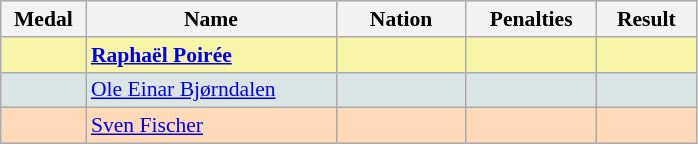<table class=wikitable style="border:1px solid #AAAAAA;font-size:90%">
<tr bgcolor="#E4E4E4">
<th style="border-bottom:1px solid #AAAAAA" width=50>Medal</th>
<th style="border-bottom:1px solid #AAAAAA" width=160>Name</th>
<th style="border-bottom:1px solid #AAAAAA" width=80>Nation</th>
<th style="border-bottom:1px solid #AAAAAA" width=80>Penalties</th>
<th style="border-bottom:1px solid #AAAAAA" width=60>Result</th>
</tr>
<tr bgcolor="#F7F6A8">
<td align="center"></td>
<td><strong><a href='#'>Raphaël Poirée</a></strong></td>
<td align="center"></td>
<td align="center"></td>
<td align="right"></td>
</tr>
<tr bgcolor="#DCE5E5">
<td align="center"></td>
<td><a href='#'>Ole Einar Bjørndalen</a></td>
<td align="center"></td>
<td align="center"></td>
<td align="right"></td>
</tr>
<tr bgcolor="#FFDAB9">
<td align="center"></td>
<td><a href='#'>Sven Fischer</a></td>
<td align="center"></td>
<td align="center"></td>
<td align="right"></td>
</tr>
</table>
